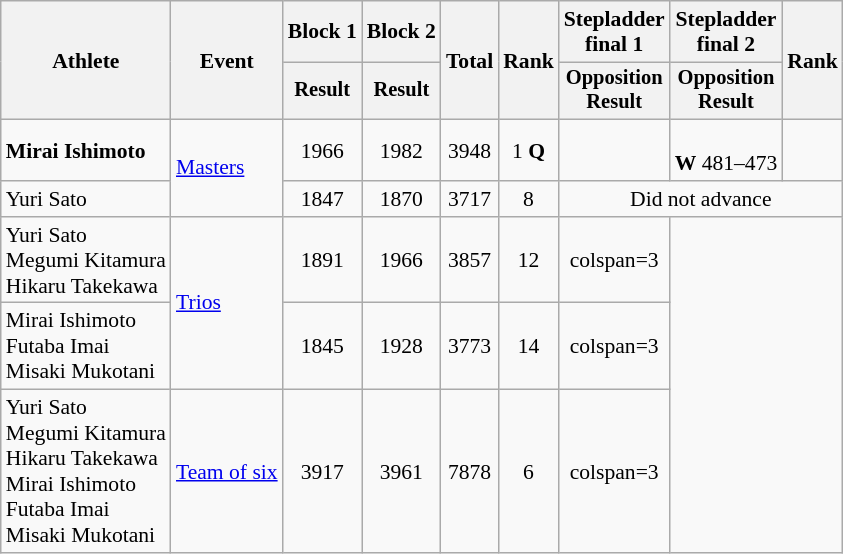<table class=wikitable style=font-size:90%;text-align:center>
<tr>
<th rowspan="2">Athlete</th>
<th rowspan="2">Event</th>
<th>Block 1</th>
<th>Block 2</th>
<th rowspan="2">Total</th>
<th rowspan="2">Rank</th>
<th>Stepladder<br>final 1</th>
<th>Stepladder<br>final 2</th>
<th rowspan="2">Rank</th>
</tr>
<tr style="font-size:95%">
<th>Result</th>
<th>Result</th>
<th>Opposition<br>Result</th>
<th>Opposition<br>Result</th>
</tr>
<tr>
<td style="text-align:left"><strong>Mirai Ishimoto</strong></td>
<td style="text-align:left" rowspan=2><a href='#'>Masters</a></td>
<td>1966</td>
<td>1982</td>
<td>3948</td>
<td>1 <strong>Q</strong></td>
<td></td>
<td><br><strong>W</strong> 481–473</td>
<td></td>
</tr>
<tr>
<td style="text-align:left">Yuri Sato</td>
<td>1847</td>
<td>1870</td>
<td>3717</td>
<td>8</td>
<td colspan=3>Did not advance</td>
</tr>
<tr>
<td style="text-align:left">Yuri Sato<br>Megumi Kitamura<br>Hikaru Takekawa</td>
<td style="text-align:left" rowspan=2><a href='#'>Trios</a></td>
<td>1891</td>
<td>1966</td>
<td>3857</td>
<td>12</td>
<td>colspan=3 </td>
</tr>
<tr>
<td style="text-align:left">Mirai Ishimoto<br>Futaba Imai<br>Misaki Mukotani</td>
<td>1845</td>
<td>1928</td>
<td>3773</td>
<td>14</td>
<td>colspan=3 </td>
</tr>
<tr>
<td style="text-align:left">Yuri Sato<br>Megumi Kitamura<br>Hikaru Takekawa<br>Mirai Ishimoto<br>Futaba Imai<br>Misaki Mukotani</td>
<td style="text-align:left"><a href='#'>Team of six</a></td>
<td>3917</td>
<td>3961</td>
<td>7878</td>
<td>6</td>
<td>colspan=3 </td>
</tr>
</table>
